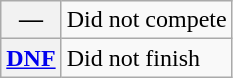<table class="wikitable">
<tr>
<th scope="row">—</th>
<td>Did not compete</td>
</tr>
<tr>
<th scope="row"><a href='#'>DNF</a></th>
<td>Did not finish</td>
</tr>
</table>
